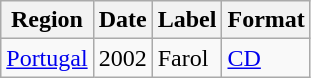<table class="wikitable">
<tr>
<th>Region</th>
<th>Date</th>
<th>Label</th>
<th>Format</th>
</tr>
<tr>
<td><a href='#'>Portugal</a><br></td>
<td>2002</td>
<td>Farol</td>
<td><a href='#'>CD</a></td>
</tr>
</table>
